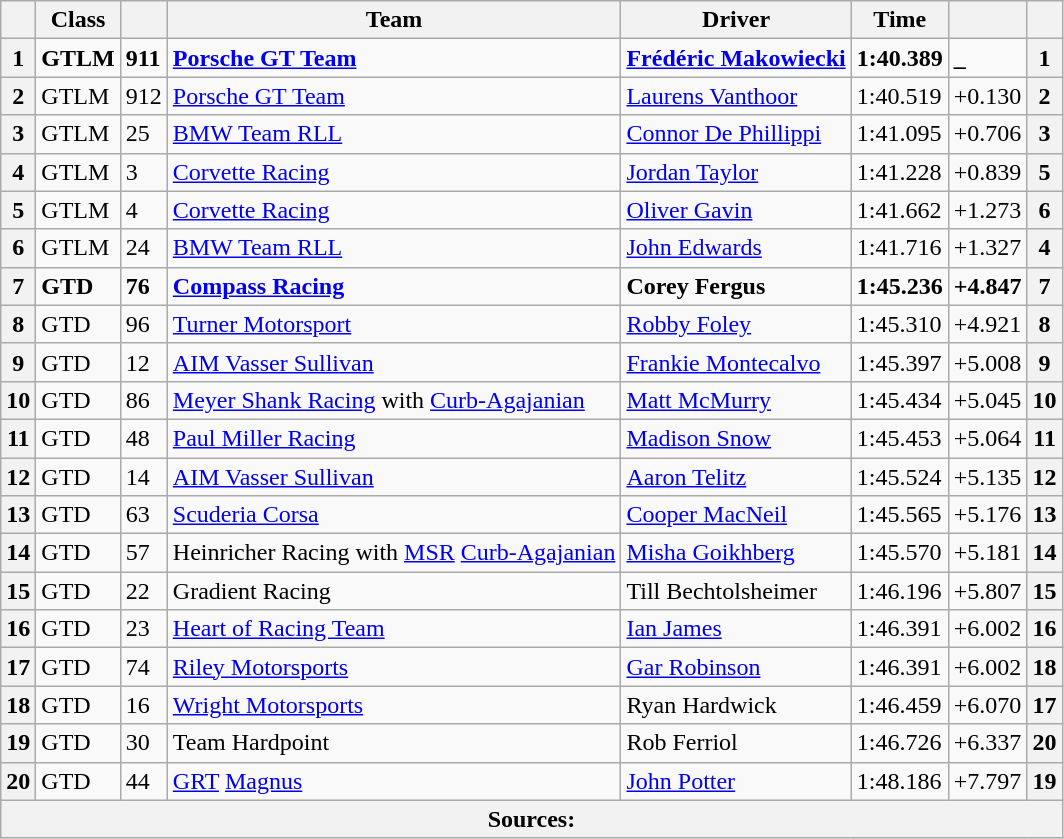<table class="wikitable">
<tr>
<th scope="col"></th>
<th scope="col">Class</th>
<th scope="col"></th>
<th scope="col">Team</th>
<th scope="col">Driver</th>
<th scope="col">Time</th>
<th scope="col"></th>
<th scope="col"></th>
</tr>
<tr style="font-weight:bold">
<th scope="row">1</th>
<td>GTLM</td>
<td>911</td>
<td> <a href='#'>Porsche GT Team</a></td>
<td> <a href='#'>Frédéric Makowiecki</a></td>
<td>1:40.389</td>
<td>_</td>
<th>1</th>
</tr>
<tr>
<th scope="row">2</th>
<td>GTLM</td>
<td>912</td>
<td> <a href='#'>Porsche GT Team</a></td>
<td> <a href='#'>Laurens Vanthoor</a></td>
<td>1:40.519</td>
<td>+0.130</td>
<th>2</th>
</tr>
<tr>
<th scope="row">3</th>
<td>GTLM</td>
<td>25</td>
<td> <a href='#'>BMW Team RLL</a></td>
<td> <a href='#'>Connor De Phillippi</a></td>
<td>1:41.095</td>
<td>+0.706</td>
<th>3</th>
</tr>
<tr>
<th scope="row">4</th>
<td>GTLM</td>
<td>3</td>
<td> <a href='#'>Corvette Racing</a></td>
<td> <a href='#'>Jordan Taylor</a></td>
<td>1:41.228</td>
<td>+0.839</td>
<th>5</th>
</tr>
<tr>
<th scope="row">5</th>
<td>GTLM</td>
<td>4</td>
<td> <a href='#'>Corvette Racing</a></td>
<td> <a href='#'>Oliver Gavin</a></td>
<td>1:41.662</td>
<td>+1.273</td>
<th>6</th>
</tr>
<tr>
<th scope="row">6</th>
<td>GTLM</td>
<td>24</td>
<td> <a href='#'>BMW Team RLL</a></td>
<td> <a href='#'>John Edwards</a></td>
<td>1:41.716</td>
<td>+1.327</td>
<th>4</th>
</tr>
<tr style="font-weight:bold">
<th scope="row">7</th>
<td>GTD</td>
<td>76</td>
<td> <a href='#'>Compass Racing</a></td>
<td> Corey Fergus</td>
<td>1:45.236</td>
<td>+4.847</td>
<th>7</th>
</tr>
<tr>
<th scope="row">8</th>
<td>GTD</td>
<td>96</td>
<td> <a href='#'>Turner Motorsport</a></td>
<td> <a href='#'>Robby Foley</a></td>
<td>1:45.310</td>
<td>+4.921</td>
<th>8</th>
</tr>
<tr>
<th scope="row">9</th>
<td>GTD</td>
<td>12</td>
<td> <a href='#'>AIM Vasser Sullivan</a></td>
<td> <a href='#'>Frankie Montecalvo</a></td>
<td>1:45.397</td>
<td>+5.008</td>
<th>9</th>
</tr>
<tr>
<th scope="row">10</th>
<td>GTD</td>
<td>86</td>
<td> <a href='#'>Meyer Shank Racing</a> with <a href='#'>Curb-Agajanian</a></td>
<td> <a href='#'>Matt McMurry</a></td>
<td>1:45.434</td>
<td>+5.045</td>
<th>10</th>
</tr>
<tr>
<th scope="row">11</th>
<td>GTD</td>
<td>48</td>
<td> <a href='#'>Paul Miller Racing</a></td>
<td> <a href='#'>Madison Snow</a></td>
<td>1:45.453</td>
<td>+5.064</td>
<th>11</th>
</tr>
<tr>
<th scope="row">12</th>
<td>GTD</td>
<td>14</td>
<td> <a href='#'>AIM Vasser Sullivan</a></td>
<td> <a href='#'>Aaron Telitz</a></td>
<td>1:45.524</td>
<td>+5.135</td>
<th>12</th>
</tr>
<tr>
<th scope="row">13</th>
<td>GTD</td>
<td>63</td>
<td> <a href='#'>Scuderia Corsa</a></td>
<td> <a href='#'>Cooper MacNeil</a></td>
<td>1:45.565</td>
<td>+5.176</td>
<th>13</th>
</tr>
<tr>
<th scope="row">14</th>
<td>GTD</td>
<td>57</td>
<td> Heinricher Racing with <a href='#'>MSR</a> <a href='#'>Curb-Agajanian</a></td>
<td> <a href='#'>Misha Goikhberg</a></td>
<td>1:45.570</td>
<td>+5.181</td>
<th>14</th>
</tr>
<tr>
<th scope="row">15</th>
<td>GTD</td>
<td>22</td>
<td> Gradient Racing</td>
<td> Till Bechtolsheimer</td>
<td>1:46.196</td>
<td>+5.807</td>
<th>15</th>
</tr>
<tr>
<th scope="row">16</th>
<td>GTD</td>
<td>23</td>
<td> <a href='#'>Heart of Racing Team</a></td>
<td> <a href='#'>Ian James</a></td>
<td>1:46.391</td>
<td>+6.002</td>
<th>16</th>
</tr>
<tr>
<th scope="row">17</th>
<td>GTD</td>
<td>74</td>
<td> <a href='#'>Riley Motorsports</a></td>
<td> <a href='#'>Gar Robinson</a></td>
<td>1:46.391</td>
<td>+6.002</td>
<th>18</th>
</tr>
<tr>
<th scope="row">18</th>
<td>GTD</td>
<td>16</td>
<td> <a href='#'>Wright Motorsports</a></td>
<td> Ryan Hardwick</td>
<td>1:46.459</td>
<td>+6.070</td>
<th>17</th>
</tr>
<tr>
<th scope="row">19</th>
<td>GTD</td>
<td>30</td>
<td> Team Hardpoint</td>
<td> Rob Ferriol</td>
<td>1:46.726</td>
<td>+6.337</td>
<th>20</th>
</tr>
<tr>
<th scope="row">20</th>
<td>GTD</td>
<td>44</td>
<td> <a href='#'>GRT</a> <a href='#'>Magnus</a></td>
<td> <a href='#'>John Potter</a></td>
<td>1:48.186</td>
<td>+7.797</td>
<th>19</th>
</tr>
<tr>
<th colspan="8">Sources:</th>
</tr>
</table>
